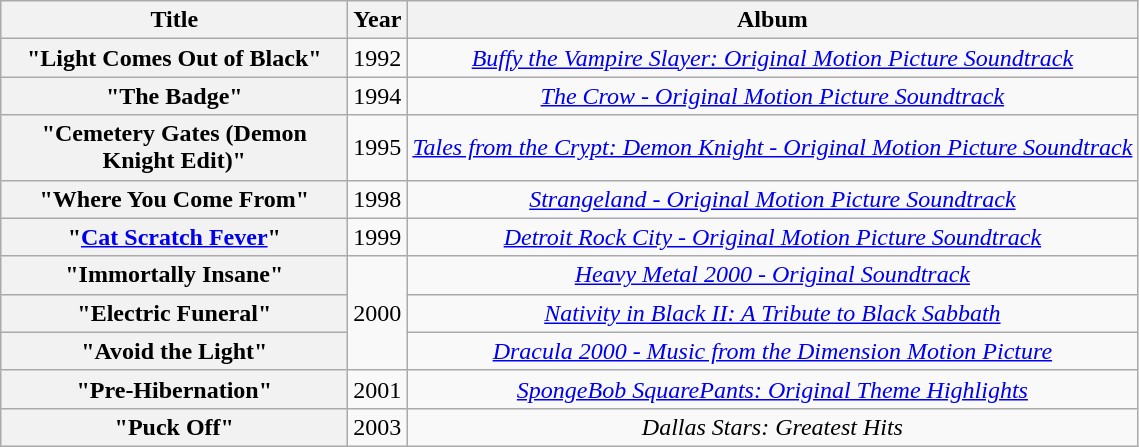<table class="wikitable plainrowheaders" style="text-align:center;">
<tr>
<th scope="col" style="width:14em;">Title</th>
<th scope="col">Year</th>
<th scope="col">Album</th>
</tr>
<tr>
<th scope="row">"Light Comes Out of Black"</th>
<td>1992</td>
<td><em><a href='#'>Buffy the Vampire Slayer: Original Motion Picture Soundtrack</a></em></td>
</tr>
<tr>
<th scope="row">"The Badge"</th>
<td>1994</td>
<td><em><a href='#'>The Crow - Original Motion Picture Soundtrack</a></em></td>
</tr>
<tr>
<th scope="row">"Cemetery Gates (Demon Knight Edit)"</th>
<td>1995</td>
<td><em><a href='#'>Tales from the Crypt: Demon Knight - Original Motion Picture Soundtrack</a></em></td>
</tr>
<tr>
<th scope="row">"Where You Come From"</th>
<td>1998</td>
<td><em><a href='#'>Strangeland - Original Motion Picture Soundtrack</a></em></td>
</tr>
<tr>
<th scope="row">"<a href='#'>Cat Scratch Fever</a>"</th>
<td>1999</td>
<td><em><a href='#'>Detroit Rock City - Original Motion Picture Soundtrack</a></em></td>
</tr>
<tr>
<th scope="row">"Immortally Insane"</th>
<td rowspan="3">2000</td>
<td><em><a href='#'>Heavy Metal 2000 - Original Soundtrack</a></em></td>
</tr>
<tr>
<th scope="row">"Electric Funeral"</th>
<td><em><a href='#'>Nativity in Black II: A Tribute to Black Sabbath</a></em></td>
</tr>
<tr>
<th scope="row">"Avoid the Light"</th>
<td><em><a href='#'>Dracula 2000 - Music from the Dimension Motion Picture</a></em></td>
</tr>
<tr>
<th scope="row">"Pre-Hibernation"</th>
<td>2001</td>
<td><em><a href='#'>SpongeBob SquarePants: Original Theme Highlights</a></em></td>
</tr>
<tr>
<th scope="row">"Puck Off"</th>
<td>2003</td>
<td><em>Dallas Stars: Greatest Hits</em></td>
</tr>
</table>
